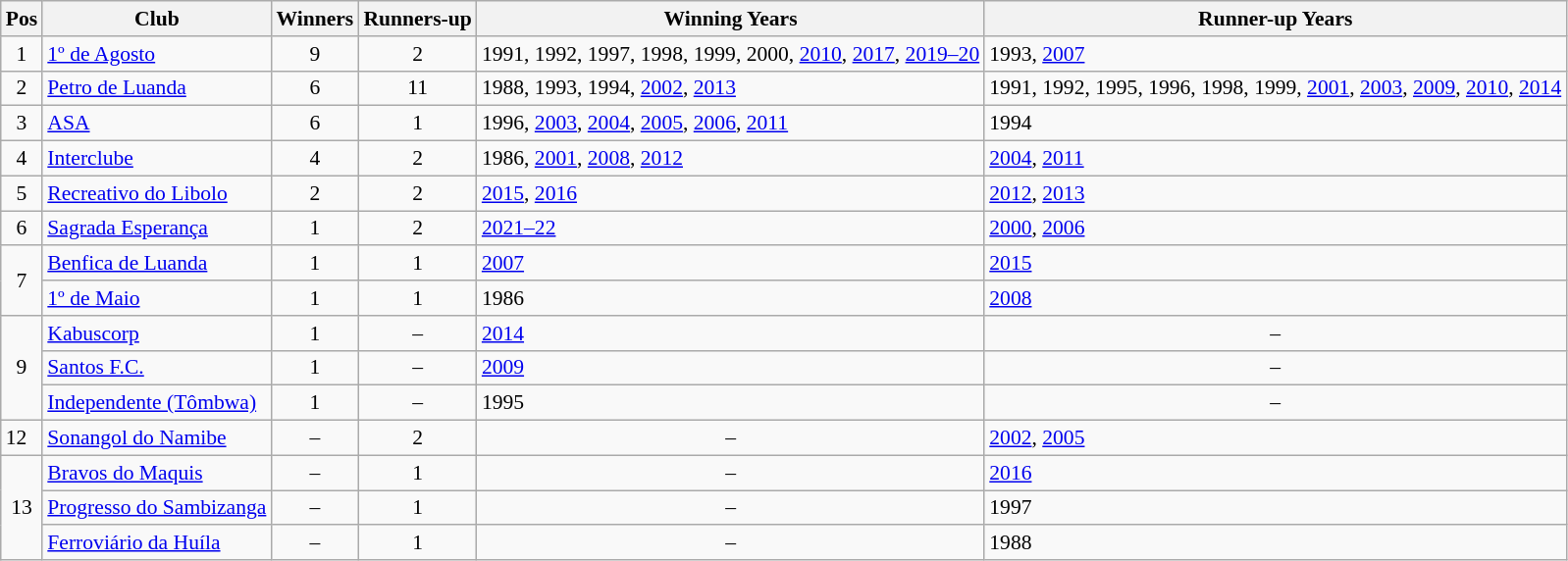<table class="wikitable" style="font-size:90%;">
<tr>
<th>Pos</th>
<th>Club</th>
<th>Winners</th>
<th>Runners-up</th>
<th>Winning Years</th>
<th>Runner-up Years</th>
</tr>
<tr>
<td align=center>1</td>
<td><a href='#'>1º de Agosto</a></td>
<td align=center>9</td>
<td align=center>2</td>
<td>1991, 1992, 1997, 1998, 1999, 2000, <a href='#'>2010</a>, <a href='#'>2017</a>, <a href='#'>2019–20</a></td>
<td>1993, <a href='#'>2007</a></td>
</tr>
<tr>
<td align=center>2</td>
<td><a href='#'>Petro de Luanda</a></td>
<td align=center>6</td>
<td align=center>11</td>
<td>1988, 1993, 1994, <a href='#'>2002</a>, <a href='#'>2013</a></td>
<td>1991, 1992, 1995, 1996, 1998, 1999, <a href='#'>2001</a>, <a href='#'>2003</a>, <a href='#'>2009</a>, <a href='#'>2010</a>, <a href='#'>2014</a></td>
</tr>
<tr>
<td align=center>3</td>
<td><a href='#'>ASA</a></td>
<td align=center>6</td>
<td align=center>1</td>
<td>1996, <a href='#'>2003</a>, <a href='#'>2004</a>, <a href='#'>2005</a>, <a href='#'>2006</a>, <a href='#'>2011</a></td>
<td>1994</td>
</tr>
<tr>
<td align=center>4</td>
<td><a href='#'>Interclube</a></td>
<td align=center>4</td>
<td align=center>2</td>
<td>1986, <a href='#'>2001</a>, <a href='#'>2008</a>, <a href='#'>2012</a></td>
<td><a href='#'>2004</a>, <a href='#'>2011</a></td>
</tr>
<tr>
<td align=center>5</td>
<td><a href='#'>Recreativo do Libolo</a></td>
<td align=center>2</td>
<td align=center>2</td>
<td><a href='#'>2015</a>, <a href='#'>2016</a></td>
<td><a href='#'>2012</a>, <a href='#'>2013</a></td>
</tr>
<tr>
<td align=center>6</td>
<td><a href='#'>Sagrada Esperança</a></td>
<td align=center>1</td>
<td align=center>2</td>
<td><a href='#'>2021–22</a></td>
<td><a href='#'>2000</a>, <a href='#'>2006</a></td>
</tr>
<tr>
<td align=center rowspan=2>7</td>
<td><a href='#'>Benfica de Luanda</a></td>
<td align=center>1</td>
<td align=center>1</td>
<td><a href='#'>2007</a></td>
<td><a href='#'>2015</a></td>
</tr>
<tr>
<td><a href='#'>1º de Maio</a></td>
<td align=center>1</td>
<td align=center>1</td>
<td>1986</td>
<td><a href='#'>2008</a></td>
</tr>
<tr>
<td align=center rowspan=3>9</td>
<td><a href='#'>Kabuscorp</a></td>
<td align=center>1</td>
<td align=center>–</td>
<td><a href='#'>2014</a></td>
<td align=center>–</td>
</tr>
<tr>
<td><a href='#'>Santos F.C.</a></td>
<td align=center>1</td>
<td align=center>–</td>
<td><a href='#'>2009</a></td>
<td align=center>–</td>
</tr>
<tr>
<td><a href='#'>Independente (Tômbwa)</a></td>
<td align=center>1</td>
<td align=center>–</td>
<td>1995</td>
<td align=center>–</td>
</tr>
<tr>
<td>12</td>
<td><a href='#'>Sonangol do Namibe</a></td>
<td align=center>–</td>
<td align=center>2</td>
<td align=center>–</td>
<td><a href='#'>2002</a>, <a href='#'>2005</a></td>
</tr>
<tr>
<td align=center rowspan=3>13</td>
<td><a href='#'>Bravos do Maquis</a></td>
<td align=center>–</td>
<td align=center>1</td>
<td align=center>–</td>
<td><a href='#'>2016</a></td>
</tr>
<tr>
<td><a href='#'>Progresso do Sambizanga</a></td>
<td align=center>–</td>
<td align=center>1</td>
<td align=center>–</td>
<td>1997</td>
</tr>
<tr>
<td><a href='#'>Ferroviário da Huíla</a></td>
<td align=center>–</td>
<td align=center>1</td>
<td align=center>–</td>
<td>1988</td>
</tr>
</table>
